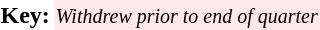<table>
<tr>
<td><strong>Key:</strong></td>
<td align="center" bgcolor=#FFE8E8><small><em>Withdrew prior to end of quarter</em></small></td>
</tr>
</table>
